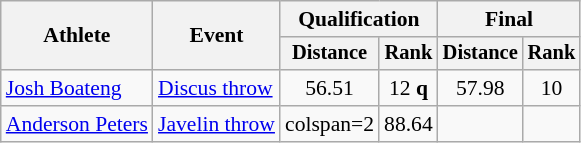<table class="wikitable" style="font-size:90%; text-align:center">
<tr>
<th rowspan=2>Athlete</th>
<th rowspan=2>Event</th>
<th colspan=2>Qualification</th>
<th colspan=2>Final</th>
</tr>
<tr style="font-size:95%">
<th>Distance</th>
<th>Rank</th>
<th>Distance</th>
<th>Rank</th>
</tr>
<tr>
<td align=left><a href='#'>Josh Boateng</a></td>
<td align=left rowspan=1><a href='#'>Discus throw</a></td>
<td>56.51</td>
<td>12 <strong>q</strong></td>
<td>57.98</td>
<td>10</td>
</tr>
<tr>
<td align=left><a href='#'>Anderson Peters</a></td>
<td align=left rowspan=1><a href='#'>Javelin throw</a></td>
<td>colspan=2 </td>
<td>88.64</td>
<td></td>
</tr>
</table>
